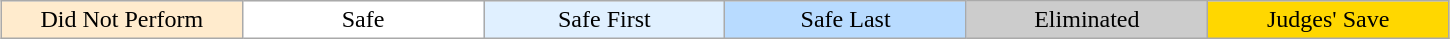<table class="wikitable" style="margin:1em auto; text-align:center;">
<tr>
<td style="background:#FFEBCD; width:12%;">Did Not Perform</td>
<td style="background:white; width:12%;">Safe</td>
<td style="background:#e0f0ff; width:12%;">Safe First</td>
<td style="background:#b8dbff; width:12%;">Safe Last</td>
<td style="background:#ccc; width:12%;">Eliminated</td>
<td style="background:gold; width:12%;">Judges' Save</td>
</tr>
</table>
